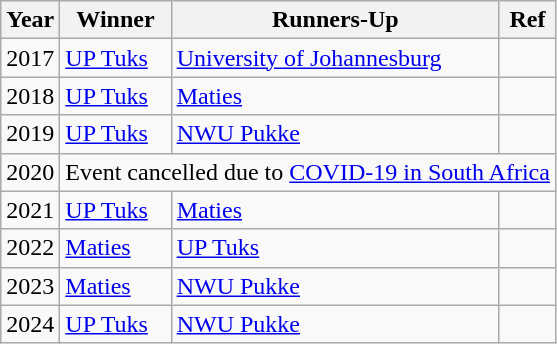<table class="wikitable">
<tr>
<th>Year</th>
<th>Winner</th>
<th>Runners-Up</th>
<th>Ref</th>
</tr>
<tr>
<td>2017</td>
<td><a href='#'>UP Tuks</a></td>
<td><a href='#'>University of Johannesburg</a></td>
<td></td>
</tr>
<tr>
<td>2018</td>
<td><a href='#'>UP Tuks</a></td>
<td><a href='#'>Maties</a></td>
<td></td>
</tr>
<tr>
<td>2019</td>
<td><a href='#'>UP Tuks</a></td>
<td><a href='#'>NWU Pukke</a></td>
<td></td>
</tr>
<tr>
<td>2020</td>
<td colspan="3">Event cancelled due to <a href='#'>COVID-19 in South Africa</a></td>
</tr>
<tr>
<td>2021</td>
<td><a href='#'>UP Tuks</a></td>
<td><a href='#'>Maties</a></td>
<td></td>
</tr>
<tr>
<td>2022</td>
<td><a href='#'>Maties</a></td>
<td><a href='#'>UP Tuks</a></td>
<td></td>
</tr>
<tr>
<td>2023</td>
<td><a href='#'>Maties</a></td>
<td><a href='#'>NWU Pukke</a></td>
<td></td>
</tr>
<tr>
<td>2024</td>
<td><a href='#'>UP Tuks</a></td>
<td><a href='#'>NWU Pukke</a></td>
<td></td>
</tr>
</table>
